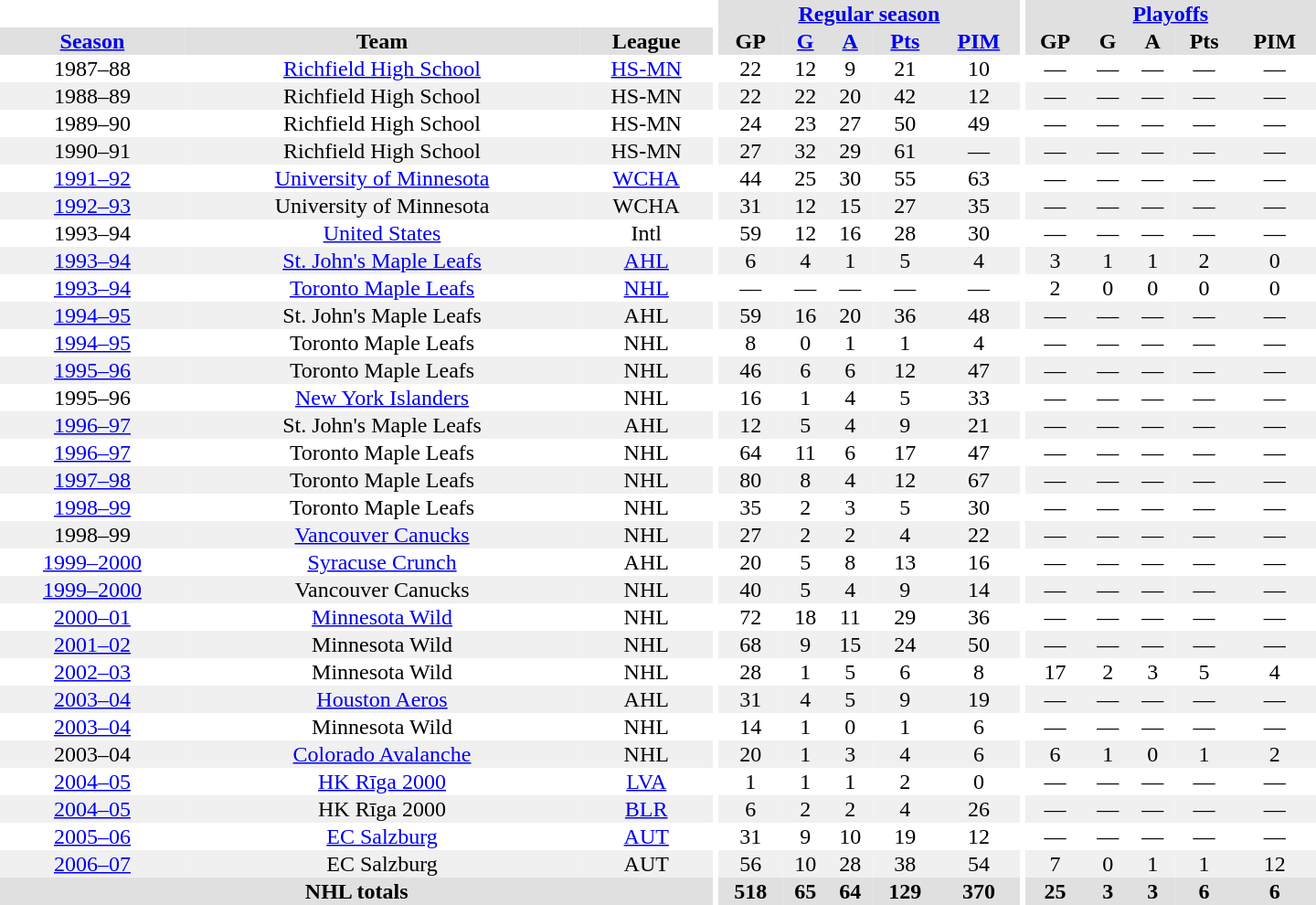<table border="0" cellpadding="1" cellspacing="0" style="text-align:center; width:60em">
<tr bgcolor="#e0e0e0">
<th colspan="3"  bgcolor="#ffffff"></th>
<th rowspan="99" bgcolor="#ffffff"></th>
<th colspan="5"><a href='#'>Regular season</a></th>
<th rowspan="99" bgcolor="#ffffff"></th>
<th colspan="5"><a href='#'>Playoffs</a></th>
</tr>
<tr bgcolor="#e0e0e0">
<th><a href='#'>Season</a></th>
<th>Team</th>
<th>League</th>
<th>GP</th>
<th><a href='#'>G</a></th>
<th><a href='#'>A</a></th>
<th><a href='#'>Pts</a></th>
<th><a href='#'>PIM</a></th>
<th>GP</th>
<th>G</th>
<th>A</th>
<th>Pts</th>
<th>PIM</th>
</tr>
<tr>
<td>1987–88</td>
<td><a href='#'>Richfield High School</a></td>
<td><a href='#'>HS-MN</a></td>
<td>22</td>
<td>12</td>
<td>9</td>
<td>21</td>
<td>10</td>
<td>—</td>
<td>—</td>
<td>—</td>
<td>—</td>
<td>—</td>
</tr>
<tr bgcolor="#f0f0f0">
<td>1988–89</td>
<td>Richfield High School</td>
<td>HS-MN</td>
<td>22</td>
<td>22</td>
<td>20</td>
<td>42</td>
<td>12</td>
<td>—</td>
<td>—</td>
<td>—</td>
<td>—</td>
<td>—</td>
</tr>
<tr>
<td>1989–90</td>
<td>Richfield High School</td>
<td>HS-MN</td>
<td>24</td>
<td>23</td>
<td>27</td>
<td>50</td>
<td>49</td>
<td>—</td>
<td>—</td>
<td>—</td>
<td>—</td>
<td>—</td>
</tr>
<tr bgcolor="#f0f0f0">
<td>1990–91</td>
<td>Richfield High School</td>
<td>HS-MN</td>
<td>27</td>
<td>32</td>
<td>29</td>
<td>61</td>
<td>—</td>
<td>—</td>
<td>—</td>
<td>—</td>
<td>—</td>
<td>—</td>
</tr>
<tr>
<td><a href='#'>1991–92</a></td>
<td><a href='#'>University of Minnesota</a></td>
<td><a href='#'>WCHA</a></td>
<td>44</td>
<td>25</td>
<td>30</td>
<td>55</td>
<td>63</td>
<td>—</td>
<td>—</td>
<td>—</td>
<td>—</td>
<td>—</td>
</tr>
<tr bgcolor="#f0f0f0">
<td><a href='#'>1992–93</a></td>
<td>University of Minnesota</td>
<td>WCHA</td>
<td>31</td>
<td>12</td>
<td>15</td>
<td>27</td>
<td>35</td>
<td>—</td>
<td>—</td>
<td>—</td>
<td>—</td>
<td>—</td>
</tr>
<tr>
<td>1993–94</td>
<td><a href='#'>United States</a></td>
<td>Intl</td>
<td>59</td>
<td>12</td>
<td>16</td>
<td>28</td>
<td>30</td>
<td>—</td>
<td>—</td>
<td>—</td>
<td>—</td>
<td>—</td>
</tr>
<tr bgcolor="#f0f0f0">
<td><a href='#'>1993–94</a></td>
<td><a href='#'>St. John's Maple Leafs</a></td>
<td><a href='#'>AHL</a></td>
<td>6</td>
<td>4</td>
<td>1</td>
<td>5</td>
<td>4</td>
<td>3</td>
<td>1</td>
<td>1</td>
<td>2</td>
<td>0</td>
</tr>
<tr>
<td><a href='#'>1993–94</a></td>
<td><a href='#'>Toronto Maple Leafs</a></td>
<td><a href='#'>NHL</a></td>
<td>—</td>
<td>—</td>
<td>—</td>
<td>—</td>
<td>—</td>
<td>2</td>
<td>0</td>
<td>0</td>
<td>0</td>
<td>0</td>
</tr>
<tr bgcolor="#f0f0f0">
<td><a href='#'>1994–95</a></td>
<td>St. John's Maple Leafs</td>
<td>AHL</td>
<td>59</td>
<td>16</td>
<td>20</td>
<td>36</td>
<td>48</td>
<td>—</td>
<td>—</td>
<td>—</td>
<td>—</td>
<td>—</td>
</tr>
<tr>
<td><a href='#'>1994–95</a></td>
<td>Toronto Maple Leafs</td>
<td>NHL</td>
<td>8</td>
<td>0</td>
<td>1</td>
<td>1</td>
<td>4</td>
<td>—</td>
<td>—</td>
<td>—</td>
<td>—</td>
<td>—</td>
</tr>
<tr bgcolor="#f0f0f0">
<td><a href='#'>1995–96</a></td>
<td>Toronto Maple Leafs</td>
<td>NHL</td>
<td>46</td>
<td>6</td>
<td>6</td>
<td>12</td>
<td>47</td>
<td>—</td>
<td>—</td>
<td>—</td>
<td>—</td>
<td>—</td>
</tr>
<tr>
<td>1995–96</td>
<td><a href='#'>New York Islanders</a></td>
<td>NHL</td>
<td>16</td>
<td>1</td>
<td>4</td>
<td>5</td>
<td>33</td>
<td>—</td>
<td>—</td>
<td>—</td>
<td>—</td>
<td>—</td>
</tr>
<tr bgcolor="#f0f0f0">
<td><a href='#'>1996–97</a></td>
<td>St. John's Maple Leafs</td>
<td>AHL</td>
<td>12</td>
<td>5</td>
<td>4</td>
<td>9</td>
<td>21</td>
<td>—</td>
<td>—</td>
<td>—</td>
<td>—</td>
<td>—</td>
</tr>
<tr>
<td><a href='#'>1996–97</a></td>
<td>Toronto Maple Leafs</td>
<td>NHL</td>
<td>64</td>
<td>11</td>
<td>6</td>
<td>17</td>
<td>47</td>
<td>—</td>
<td>—</td>
<td>—</td>
<td>—</td>
<td>—</td>
</tr>
<tr bgcolor="#f0f0f0">
<td><a href='#'>1997–98</a></td>
<td>Toronto Maple Leafs</td>
<td>NHL</td>
<td>80</td>
<td>8</td>
<td>4</td>
<td>12</td>
<td>67</td>
<td>—</td>
<td>—</td>
<td>—</td>
<td>—</td>
<td>—</td>
</tr>
<tr>
<td><a href='#'>1998–99</a></td>
<td>Toronto Maple Leafs</td>
<td>NHL</td>
<td>35</td>
<td>2</td>
<td>3</td>
<td>5</td>
<td>30</td>
<td>—</td>
<td>—</td>
<td>—</td>
<td>—</td>
<td>—</td>
</tr>
<tr bgcolor="#f0f0f0">
<td>1998–99</td>
<td><a href='#'>Vancouver Canucks</a></td>
<td>NHL</td>
<td>27</td>
<td>2</td>
<td>2</td>
<td>4</td>
<td>22</td>
<td>—</td>
<td>—</td>
<td>—</td>
<td>—</td>
<td>—</td>
</tr>
<tr>
<td><a href='#'>1999–2000</a></td>
<td><a href='#'>Syracuse Crunch</a></td>
<td>AHL</td>
<td>20</td>
<td>5</td>
<td>8</td>
<td>13</td>
<td>16</td>
<td>—</td>
<td>—</td>
<td>—</td>
<td>—</td>
<td>—</td>
</tr>
<tr bgcolor="#f0f0f0">
<td><a href='#'>1999–2000</a></td>
<td>Vancouver Canucks</td>
<td>NHL</td>
<td>40</td>
<td>5</td>
<td>4</td>
<td>9</td>
<td>14</td>
<td>—</td>
<td>—</td>
<td>—</td>
<td>—</td>
<td>—</td>
</tr>
<tr>
<td><a href='#'>2000–01</a></td>
<td><a href='#'>Minnesota Wild</a></td>
<td>NHL</td>
<td>72</td>
<td>18</td>
<td>11</td>
<td>29</td>
<td>36</td>
<td>—</td>
<td>—</td>
<td>—</td>
<td>—</td>
<td>—</td>
</tr>
<tr bgcolor="#f0f0f0">
<td><a href='#'>2001–02</a></td>
<td>Minnesota Wild</td>
<td>NHL</td>
<td>68</td>
<td>9</td>
<td>15</td>
<td>24</td>
<td>50</td>
<td>—</td>
<td>—</td>
<td>—</td>
<td>—</td>
<td>—</td>
</tr>
<tr>
<td><a href='#'>2002–03</a></td>
<td>Minnesota Wild</td>
<td>NHL</td>
<td>28</td>
<td>1</td>
<td>5</td>
<td>6</td>
<td>8</td>
<td>17</td>
<td>2</td>
<td>3</td>
<td>5</td>
<td>4</td>
</tr>
<tr bgcolor="#f0f0f0">
<td><a href='#'>2003–04</a></td>
<td><a href='#'>Houston Aeros</a></td>
<td>AHL</td>
<td>31</td>
<td>4</td>
<td>5</td>
<td>9</td>
<td>19</td>
<td>—</td>
<td>—</td>
<td>—</td>
<td>—</td>
<td>—</td>
</tr>
<tr>
<td><a href='#'>2003–04</a></td>
<td>Minnesota Wild</td>
<td>NHL</td>
<td>14</td>
<td>1</td>
<td>0</td>
<td>1</td>
<td>6</td>
<td>—</td>
<td>—</td>
<td>—</td>
<td>—</td>
<td>—</td>
</tr>
<tr bgcolor="#f0f0f0">
<td>2003–04</td>
<td><a href='#'>Colorado Avalanche</a></td>
<td>NHL</td>
<td>20</td>
<td>1</td>
<td>3</td>
<td>4</td>
<td>6</td>
<td>6</td>
<td>1</td>
<td>0</td>
<td>1</td>
<td>2</td>
</tr>
<tr>
<td><a href='#'>2004–05</a></td>
<td><a href='#'>HK Rīga 2000</a></td>
<td><a href='#'>LVA</a></td>
<td>1</td>
<td>1</td>
<td>1</td>
<td>2</td>
<td>0</td>
<td>—</td>
<td>—</td>
<td>—</td>
<td>—</td>
<td>—</td>
</tr>
<tr bgcolor="#f0f0f0">
<td><a href='#'>2004–05</a></td>
<td>HK Rīga 2000</td>
<td><a href='#'>BLR</a></td>
<td>6</td>
<td>2</td>
<td>2</td>
<td>4</td>
<td>26</td>
<td>—</td>
<td>—</td>
<td>—</td>
<td>—</td>
<td>—</td>
</tr>
<tr>
<td><a href='#'>2005–06</a></td>
<td><a href='#'>EC Salzburg</a></td>
<td><a href='#'>AUT</a></td>
<td>31</td>
<td>9</td>
<td>10</td>
<td>19</td>
<td>12</td>
<td>—</td>
<td>—</td>
<td>—</td>
<td>—</td>
<td>—</td>
</tr>
<tr bgcolor="#f0f0f0">
<td><a href='#'>2006–07</a></td>
<td>EC Salzburg</td>
<td>AUT</td>
<td>56</td>
<td>10</td>
<td>28</td>
<td>38</td>
<td>54</td>
<td>7</td>
<td>0</td>
<td>1</td>
<td>1</td>
<td>12</td>
</tr>
<tr bgcolor="#e0e0e0">
<th colspan="3">NHL totals</th>
<th>518</th>
<th>65</th>
<th>64</th>
<th>129</th>
<th>370</th>
<th>25</th>
<th>3</th>
<th>3</th>
<th>6</th>
<th>6</th>
</tr>
</table>
